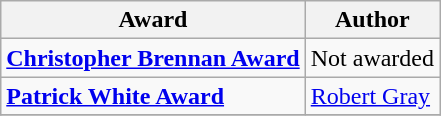<table class="wikitable">
<tr>
<th>Award</th>
<th>Author</th>
</tr>
<tr>
<td><strong><a href='#'>Christopher Brennan Award</a></strong></td>
<td>Not awarded</td>
</tr>
<tr>
<td><strong><a href='#'>Patrick White Award</a></strong></td>
<td><a href='#'>Robert Gray</a></td>
</tr>
<tr>
</tr>
</table>
